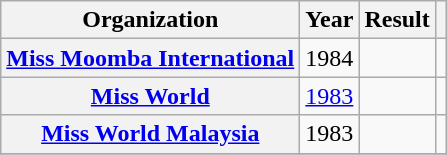<table class="wikitable sortable plainrowheaders">
<tr>
<th scope="col">Organization</th>
<th scope="col">Year</th>
<th scope="col">Result</th>
<th scope="col" class="unsortable"></th>
</tr>
<tr>
<th scope="row"><a href='#'>Miss Moomba International</a></th>
<td style="text-align:center;">1984</td>
<td></td>
<td style="text-align:center;"></td>
</tr>
<tr>
<th scope="row"><a href='#'>Miss World</a></th>
<td style="text-align:center;"><a href='#'>1983</a></td>
<td></td>
<td style="text-align:center;"></td>
</tr>
<tr>
<th scope="row"><a href='#'>Miss World Malaysia</a></th>
<td style="text-align:center;">1983</td>
<td></td>
<td style="text-align:center;"></td>
</tr>
<tr>
</tr>
</table>
